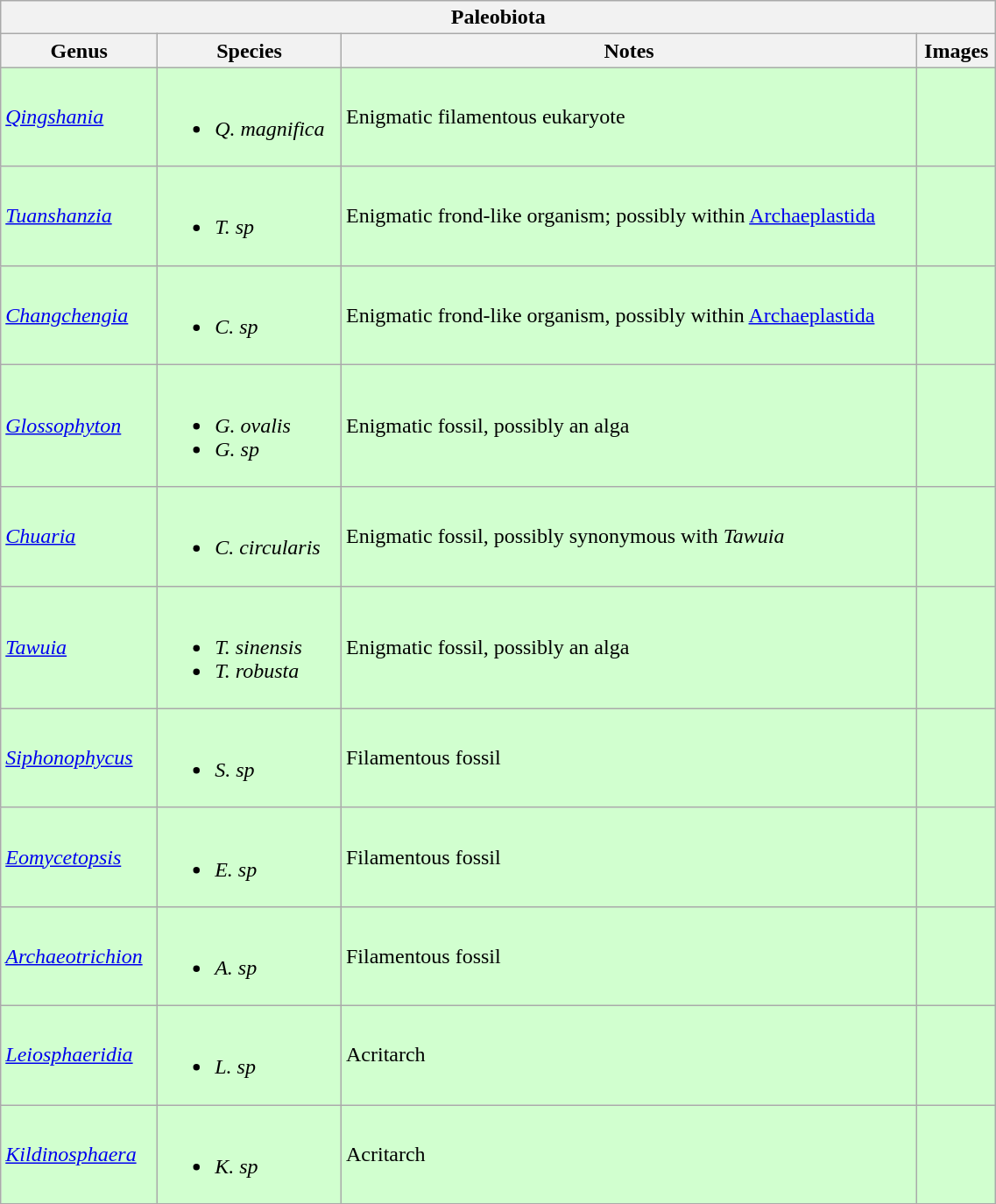<table class="wikitable sortable" style="background:white; width:60%;">
<tr>
<th colspan="5" align="center">Paleobiota</th>
</tr>
<tr>
<th>Genus</th>
<th>Species</th>
<th>Notes</th>
<th>Images</th>
</tr>
<tr>
<td style="background:#D1FFCF;"><em><a href='#'>Qingshania</a></em></td>
<td style="background:#D1FFCF;"><br><ul><li><em>Q. magnifica</em></li></ul></td>
<td style="background:#D1FFCF;">Enigmatic filamentous eukaryote</td>
<td style="background:#D1FFCF;"></td>
</tr>
<tr>
<td style="background:#D1FFCF;"><em><a href='#'>Tuanshanzia</a></em></td>
<td style="background:#D1FFCF;"><br><ul><li><em>T. sp</em></li></ul></td>
<td style="background:#D1FFCF;">Enigmatic frond-like organism; possibly within <a href='#'>Archaeplastida</a></td>
<td style="background:#D1FFCF;"><br></td>
</tr>
<tr>
<td style="background:#D1FFCF;"><em><a href='#'>Changchengia</a></em></td>
<td style="background:#D1FFCF;"><br><ul><li><em>C. sp</em></li></ul></td>
<td style="background:#D1FFCF;">Enigmatic frond-like organism, possibly within <a href='#'>Archaeplastida</a></td>
<td style="background:#D1FFCF;"><br></td>
</tr>
<tr>
<td style="background:#D1FFCF;"><em><a href='#'>Glossophyton</a></em></td>
<td style="background:#D1FFCF;"><br><ul><li><em>G. ovalis</em></li><li><em>G. sp</em></li></ul></td>
<td style="background:#D1FFCF;">Enigmatic fossil, possibly an alga</td>
<td style="background:#D1FFCF;"></td>
</tr>
<tr>
<td style="background:#D1FFCF;"><em><a href='#'>Chuaria</a></em></td>
<td style="background:#D1FFCF;"><br><ul><li><em>C. circularis</em></li></ul></td>
<td style="background:#D1FFCF;">Enigmatic fossil, possibly synonymous with <em>Tawuia</em></td>
<td style="background:#D1FFCF;"></td>
</tr>
<tr>
<td style="background:#D1FFCF;"><em><a href='#'>Tawuia</a></em></td>
<td style="background:#D1FFCF;"><br><ul><li><em>T. sinensis</em></li><li><em>T. robusta</em></li></ul></td>
<td style="background:#D1FFCF;">Enigmatic fossil, possibly an alga</td>
<td style="background:#D1FFCF;"><br></td>
</tr>
<tr>
<td style="background:#D1FFCF;"><em><a href='#'>Siphonophycus</a></em></td>
<td style="background:#D1FFCF;"><br><ul><li><em>S. sp</em></li></ul></td>
<td style="background:#D1FFCF;">Filamentous fossil</td>
<td style="background:#D1FFCF;"></td>
</tr>
<tr>
<td style="background:#D1FFCF;"><em><a href='#'>Eomycetopsis</a></em></td>
<td style="background:#D1FFCF;"><br><ul><li><em>E. sp</em></li></ul></td>
<td style="background:#D1FFCF;">Filamentous fossil</td>
<td style="background:#D1FFCF;"></td>
</tr>
<tr>
<td style="background:#D1FFCF;"><em><a href='#'>Archaeotrichion</a></em></td>
<td style="background:#D1FFCF;"><br><ul><li><em>A. sp</em></li></ul></td>
<td style="background:#D1FFCF;">Filamentous fossil</td>
<td style="background:#D1FFCF;"></td>
</tr>
<tr>
<td style="background:#D1FFCF;"><em><a href='#'>Leiosphaeridia</a></em></td>
<td style="background:#D1FFCF;"><br><ul><li><em>L. sp</em></li></ul></td>
<td style="background:#D1FFCF;">Acritarch</td>
<td style="background:#D1FFCF;"></td>
</tr>
<tr>
<td style="background:#D1FFCF;"><em><a href='#'>Kildinosphaera</a></em></td>
<td style="background:#D1FFCF;"><br><ul><li><em>K. sp</em></li></ul></td>
<td style="background:#D1FFCF;">Acritarch</td>
<td style="background:#D1FFCF;"></td>
</tr>
<tr>
</tr>
</table>
